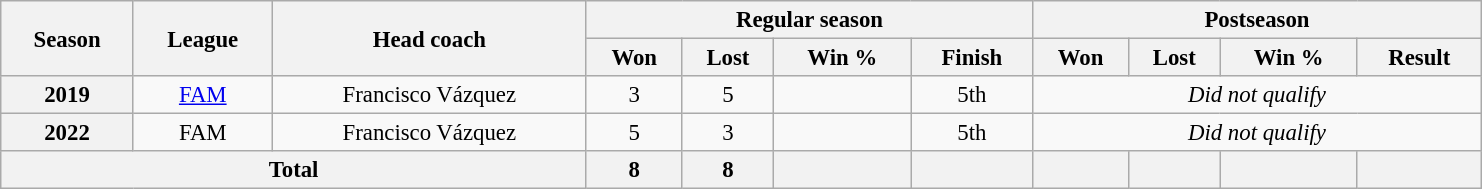<table class="wikitable" style="font-size: 95%; text-align:center; width:65em">
<tr>
<th rowspan="2">Season</th>
<th rowspan="2">League</th>
<th rowspan="2">Head coach</th>
<th colspan="4">Regular season</th>
<th colspan="4">Postseason</th>
</tr>
<tr>
<th>Won</th>
<th>Lost</th>
<th>Win %</th>
<th>Finish</th>
<th>Won</th>
<th>Lost</th>
<th>Win %</th>
<th>Result</th>
</tr>
<tr>
<th>2019</th>
<td><a href='#'>FAM</a></td>
<td>Francisco Vázquez</td>
<td>3</td>
<td>5</td>
<td></td>
<td>5th</td>
<td colspan=4><em>Did not qualify</em></td>
</tr>
<tr>
<th>2022</th>
<td>FAM</td>
<td>Francisco Vázquez</td>
<td>5</td>
<td>3</td>
<td></td>
<td>5th</td>
<td colspan=4><em>Did not qualify</em></td>
</tr>
<tr>
<th colspan="3">Total</th>
<th>8</th>
<th>8</th>
<th></th>
<th></th>
<th></th>
<th></th>
<th></th>
<th></th>
</tr>
</table>
